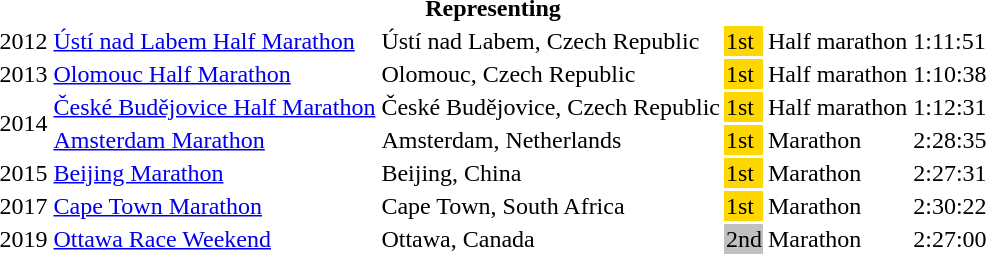<table>
<tr>
<th colspan="6">Representing </th>
</tr>
<tr>
<td>2012</td>
<td><a href='#'>Ústí nad Labem Half Marathon</a></td>
<td>Ústí nad Labem, Czech Republic</td>
<td bgcolor=gold>1st</td>
<td>Half marathon</td>
<td>1:11:51</td>
</tr>
<tr>
<td>2013</td>
<td><a href='#'>Olomouc Half Marathon</a></td>
<td>Olomouc, Czech Republic</td>
<td bgcolor=gold>1st</td>
<td>Half marathon</td>
<td>1:10:38</td>
</tr>
<tr>
<td rowspan=2>2014</td>
<td><a href='#'>České Budějovice Half Marathon</a></td>
<td>České Budějovice, Czech Republic</td>
<td bgcolor=gold>1st</td>
<td>Half marathon</td>
<td>1:12:31</td>
</tr>
<tr>
<td><a href='#'>Amsterdam Marathon</a></td>
<td>Amsterdam, Netherlands</td>
<td bgcolor=gold>1st</td>
<td>Marathon</td>
<td>2:28:35</td>
</tr>
<tr>
<td>2015</td>
<td><a href='#'>Beijing Marathon</a></td>
<td>Beijing, China</td>
<td bgcolor=gold>1st</td>
<td>Marathon</td>
<td>2:27:31</td>
</tr>
<tr>
<td>2017</td>
<td><a href='#'>Cape Town Marathon</a></td>
<td>Cape Town, South Africa</td>
<td bgcolor=gold>1st</td>
<td>Marathon</td>
<td>2:30:22</td>
</tr>
<tr>
<td>2019</td>
<td><a href='#'>Ottawa Race Weekend</a></td>
<td>Ottawa, Canada</td>
<td bgcolor=silver>2nd</td>
<td>Marathon</td>
<td>2:27:00</td>
</tr>
</table>
